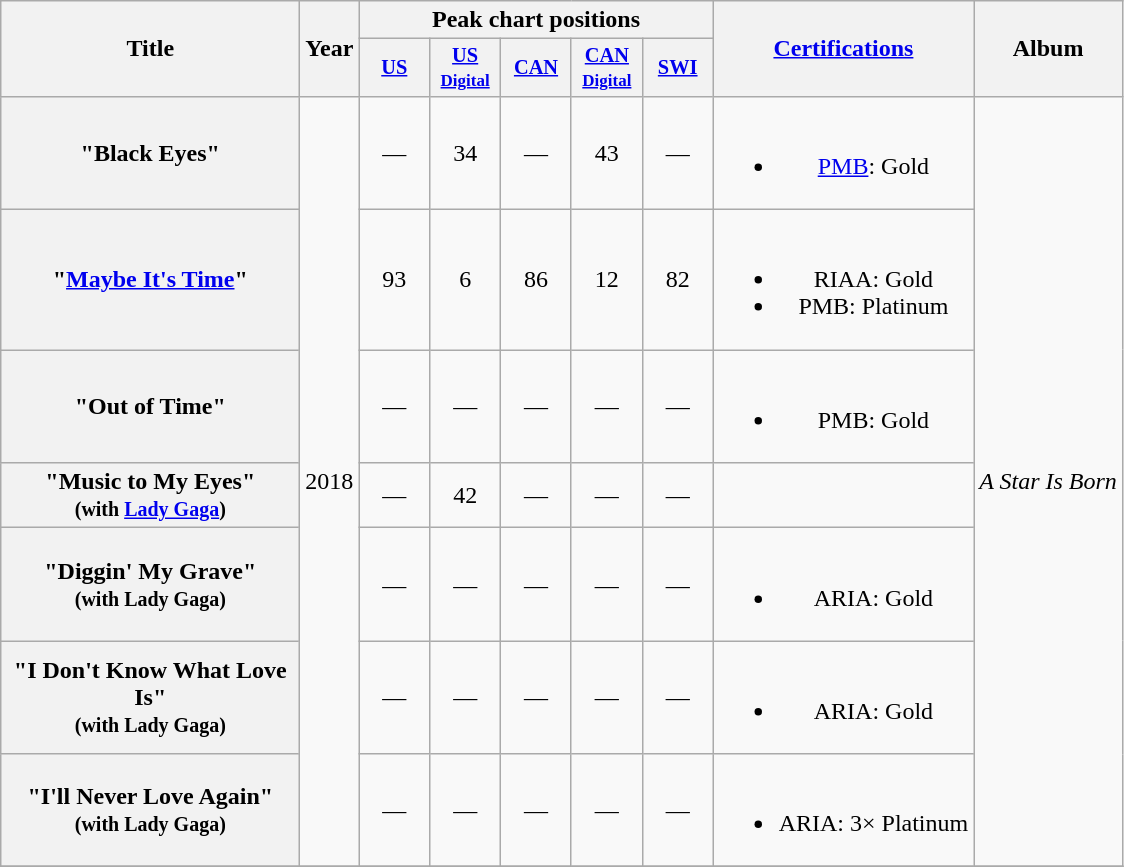<table class="wikitable plainrowheaders" style="text-align:center;">
<tr>
<th scope="col" rowspan="2" style="width:12em;">Title</th>
<th scope="col" rowspan="2" style="width:1em;">Year</th>
<th scope="col" colspan="5">Peak chart positions</th>
<th scope="col" rowspan="2"><a href='#'>Certifications</a></th>
<th scope="col" rowspan="2">Album</th>
</tr>
<tr>
<th scope="col" style="width:3em;font-size:85%;"><a href='#'>US</a><br></th>
<th scope="col" style="width:3em;font-size:85%;"><a href='#'>US<br><small>Digital</small></a><br></th>
<th scope="col" style="width:3em;font-size:85%;"><a href='#'>CAN</a><br></th>
<th scope="col" style="width:3em;font-size:85%;"><a href='#'>CAN<br><small>Digital</small></a><br></th>
<th scope="col" style="width:3em;font-size:85%;"><a href='#'>SWI</a><br></th>
</tr>
<tr>
<th scope="row">"Black Eyes"</th>
<td rowspan="7">2018</td>
<td>—</td>
<td>34</td>
<td>—</td>
<td>43</td>
<td>—</td>
<td><br><ul><li><a href='#'>PMB</a>: Gold</li></ul></td>
<td rowspan="7"><em>A Star Is Born</em></td>
</tr>
<tr>
<th scope="row">"<a href='#'>Maybe It's Time</a>"</th>
<td>93</td>
<td>6</td>
<td>86</td>
<td>12</td>
<td>82</td>
<td><br><ul><li>RIAA: Gold</li><li>PMB: Platinum</li></ul></td>
</tr>
<tr>
<th scope="row">"Out of Time"</th>
<td>—</td>
<td>—</td>
<td>—</td>
<td>—</td>
<td>—</td>
<td><br><ul><li>PMB: Gold</li></ul></td>
</tr>
<tr>
<th scope="row">"Music to My Eyes"<br><small>(with <a href='#'>Lady Gaga</a>)</small></th>
<td>—</td>
<td>42</td>
<td>—</td>
<td>—</td>
<td>—</td>
</tr>
<tr>
<th scope="row">"Diggin' My Grave"<br><small>(with Lady Gaga)</small></th>
<td>—</td>
<td>—</td>
<td>—</td>
<td>—</td>
<td>—</td>
<td><br><ul><li>ARIA: Gold</li></ul></td>
</tr>
<tr>
<th scope="row">"I Don't Know What Love Is"<br><small>(with Lady Gaga)</small></th>
<td>—</td>
<td>—</td>
<td>—</td>
<td>—</td>
<td>—</td>
<td><br><ul><li>ARIA: Gold</li></ul></td>
</tr>
<tr>
<th scope="row">"I'll Never Love Again"<br><small>(with Lady Gaga)</small></th>
<td>—</td>
<td>—</td>
<td>—</td>
<td>—</td>
<td>—</td>
<td><br><ul><li>ARIA: 3× Platinum</li></ul></td>
</tr>
<tr>
</tr>
</table>
